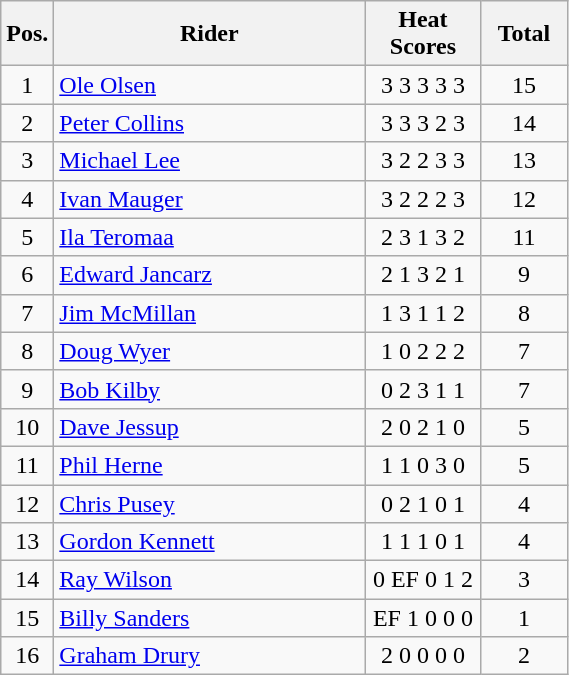<table class=wikitable>
<tr>
<th width=25px>Pos.</th>
<th width=200px>Rider</th>
<th width=70px>Heat Scores</th>
<th width=50px>Total</th>
</tr>
<tr align=center >
<td>1</td>
<td align=left> <a href='#'>Ole Olsen</a></td>
<td>3	3	3	3	3</td>
<td>15</td>
</tr>
<tr align=center>
<td>2</td>
<td align=left> <a href='#'>Peter Collins</a></td>
<td>3	3	3	2	3</td>
<td>14</td>
</tr>
<tr align=center>
<td>3</td>
<td align=left> <a href='#'>Michael Lee</a></td>
<td>3	2	2	3	3</td>
<td>13</td>
</tr>
<tr align=center>
<td>4</td>
<td align=left> <a href='#'>Ivan Mauger</a></td>
<td>3	2	2	2	3</td>
<td>12</td>
</tr>
<tr align=center>
<td>5</td>
<td align=left> <a href='#'>Ila Teromaa</a></td>
<td>2	3	1	3	2</td>
<td>11</td>
</tr>
<tr align=center>
<td>6</td>
<td align=left> <a href='#'>Edward Jancarz</a></td>
<td>2	1	3	2	1</td>
<td>9</td>
</tr>
<tr align=center>
<td>7</td>
<td align=left> <a href='#'>Jim McMillan</a></td>
<td>1	3	1	1	2</td>
<td>8</td>
</tr>
<tr align=center>
<td>8</td>
<td align=left> <a href='#'>Doug Wyer</a></td>
<td>1	0	2	2	2</td>
<td>7</td>
</tr>
<tr align=center>
<td>9</td>
<td align=left> <a href='#'>Bob Kilby</a></td>
<td>0	2	3	1	1</td>
<td>7</td>
</tr>
<tr align=center>
<td>10</td>
<td align=left> <a href='#'>Dave Jessup</a></td>
<td>2	0	2	1	0</td>
<td>5</td>
</tr>
<tr align=center>
<td>11</td>
<td align=left> <a href='#'>Phil Herne</a></td>
<td>1	1	0	3	0</td>
<td>5</td>
</tr>
<tr align=center>
<td>12</td>
<td align=left> <a href='#'>Chris Pusey</a></td>
<td>0	2	1	0	1</td>
<td>4</td>
</tr>
<tr align=center>
<td>13</td>
<td align=left> <a href='#'>Gordon Kennett</a></td>
<td>1	1	1	0	1</td>
<td>4</td>
</tr>
<tr align=center>
<td>14</td>
<td align=left> <a href='#'>Ray Wilson</a></td>
<td>0	EF	0	1	2</td>
<td>3</td>
</tr>
<tr align=center>
<td>15</td>
<td align=left> <a href='#'>Billy Sanders</a></td>
<td>EF	1	0	0	0</td>
<td>1</td>
</tr>
<tr align=center>
<td>16</td>
<td align=left> <a href='#'>Graham Drury</a></td>
<td>2	0	0	0	0</td>
<td>2</td>
</tr>
</table>
